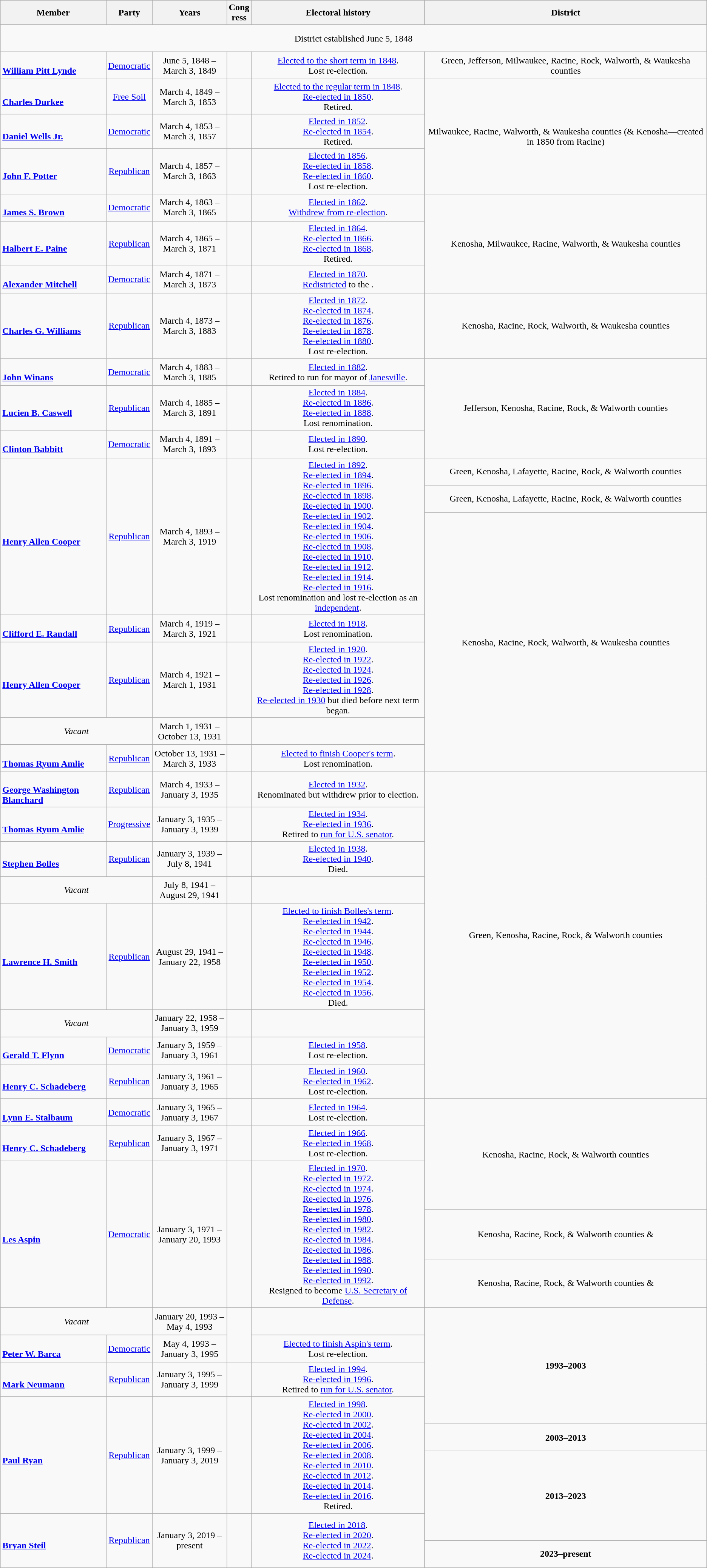<table class=wikitable style="text-align:center">
<tr>
<th>Member</th>
<th>Party</th>
<th>Years</th>
<th>Cong<br>ress</th>
<th>Electoral history</th>
<th>District</th>
</tr>
<tr style="height:3em">
<td colspan=6>District established June 5, 1848</td>
</tr>
<tr style="height:3em">
<td align=left><br><strong><a href='#'>William Pitt Lynde</a></strong><br></td>
<td><a href='#'>Democratic</a></td>
<td nowrap>June 5, 1848 –<br>March 3, 1849</td>
<td></td>
<td><a href='#'>Elected to the short term in 1848</a>.<br>Lost re-election.</td>
<td> Green, Jefferson, Milwaukee, Racine, Rock, Walworth, & Waukesha counties</td>
</tr>
<tr style="height:3em">
<td align=left><br><strong><a href='#'>Charles Durkee</a></strong><br></td>
<td><a href='#'>Free Soil</a></td>
<td nowrap>March 4, 1849 –<br>March 3, 1853</td>
<td></td>
<td><a href='#'>Elected to the regular term in 1848</a>.<br><a href='#'>Re-elected in 1850</a>.<br>Retired.</td>
<td rowspan="3"> Milwaukee, Racine, Walworth, & Waukesha counties (& Kenosha—created in 1850 from Racine)</td>
</tr>
<tr style="height:3em">
<td align=left><br><strong><a href='#'>Daniel Wells Jr.</a></strong><br></td>
<td><a href='#'>Democratic</a></td>
<td nowrap>March 4, 1853 –<br>March 3, 1857</td>
<td></td>
<td><a href='#'>Elected in 1852</a>.<br><a href='#'>Re-elected in 1854</a>.<br>Retired.</td>
</tr>
<tr style="height:3em">
<td align=left><br><strong><a href='#'>John F. Potter</a></strong><br></td>
<td><a href='#'>Republican</a></td>
<td nowrap>March 4, 1857 –<br>March 3, 1863</td>
<td></td>
<td><a href='#'>Elected in 1856</a>.<br><a href='#'>Re-elected in 1858</a>.<br><a href='#'>Re-elected in 1860</a>.<br>Lost re-election.</td>
</tr>
<tr style="height:3em">
<td align=left><br><strong><a href='#'>James S. Brown</a></strong><br></td>
<td><a href='#'>Democratic</a></td>
<td nowrap>March 4, 1863 –<br>March 3, 1865</td>
<td></td>
<td><a href='#'>Elected in 1862</a>.<br><a href='#'>Withdrew from re-election</a>.</td>
<td rowspan="3"> Kenosha, Milwaukee, Racine, Walworth, & Waukesha counties</td>
</tr>
<tr style="height:3em">
<td align=left><br><strong><a href='#'>Halbert E. Paine</a></strong><br></td>
<td><a href='#'>Republican</a></td>
<td nowrap>March 4, 1865 –<br>March 3, 1871</td>
<td></td>
<td><a href='#'>Elected in 1864</a>.<br><a href='#'>Re-elected in 1866</a>.<br><a href='#'>Re-elected in 1868</a>.<br>Retired.</td>
</tr>
<tr style="height:3em">
<td align=left><br><strong><a href='#'>Alexander Mitchell</a></strong><br></td>
<td><a href='#'>Democratic</a></td>
<td nowrap>March 4, 1871 –<br>March 3, 1873</td>
<td></td>
<td><a href='#'>Elected in 1870</a>.<br><a href='#'>Redistricted</a> to the .</td>
</tr>
<tr style="height:3em">
<td align=left><br><strong><a href='#'>Charles G. Williams</a></strong><br></td>
<td><a href='#'>Republican</a></td>
<td nowrap>March 4, 1873 –<br>March 3, 1883</td>
<td></td>
<td><a href='#'>Elected in 1872</a>.<br><a href='#'>Re-elected in 1874</a>.<br><a href='#'>Re-elected in 1876</a>.<br><a href='#'>Re-elected in 1878</a>.<br><a href='#'>Re-elected in 1880</a>.<br>Lost re-election.</td>
<td> Kenosha, Racine, Rock, Walworth, & Waukesha counties</td>
</tr>
<tr style="height:3em">
<td align=left><br><strong><a href='#'>John Winans</a></strong><br></td>
<td><a href='#'>Democratic</a></td>
<td nowrap>March 4, 1883 –<br>March 3, 1885</td>
<td></td>
<td><a href='#'>Elected in 1882</a>.<br>Retired to run for mayor of <a href='#'>Janesville</a>.</td>
<td rowspan="3"> Jefferson, Kenosha, Racine, Rock, & Walworth counties</td>
</tr>
<tr style="height:3em">
<td align=left><br><strong><a href='#'>Lucien B. Caswell</a></strong><br></td>
<td><a href='#'>Republican</a></td>
<td nowrap>March 4, 1885 –<br>March 3, 1891</td>
<td></td>
<td><a href='#'>Elected in 1884</a>.<br><a href='#'>Re-elected in 1886</a>.<br><a href='#'>Re-elected in 1888</a>.<br>Lost renomination.</td>
</tr>
<tr style="height:3em">
<td align=left><br><strong><a href='#'>Clinton Babbitt</a></strong><br></td>
<td><a href='#'>Democratic</a></td>
<td nowrap>March 4, 1891 –<br>March 3, 1893</td>
<td></td>
<td><a href='#'>Elected in 1890</a>.<br>Lost re-election.</td>
</tr>
<tr style="height:3em">
<td rowspan="3" align=left><br><strong><a href='#'>Henry Allen Cooper</a></strong><br></td>
<td rowspan="3" ><a href='#'>Republican</a></td>
<td rowspan="3" nowrap>March 4, 1893 –<br>March 3, 1919</td>
<td rowspan="3"></td>
<td rowspan="3"><a href='#'>Elected in 1892</a>.<br><a href='#'>Re-elected in 1894</a>.<br><a href='#'>Re-elected in 1896</a>.<br><a href='#'>Re-elected in 1898</a>.<br><a href='#'>Re-elected in 1900</a>.<br><a href='#'>Re-elected in 1902</a>.<br><a href='#'>Re-elected in 1904</a>.<br><a href='#'>Re-elected in 1906</a>.<br><a href='#'>Re-elected in 1908</a>.<br><a href='#'>Re-elected in 1910</a>.<br><a href='#'>Re-elected in 1912</a>.<br><a href='#'>Re-elected in 1914</a>.<br><a href='#'>Re-elected in 1916</a>.<br>Lost renomination and lost re-election as an <a href='#'>independent</a>.</td>
<td> Green, Kenosha, Lafayette, Racine, Rock, & Walworth counties</td>
</tr>
<tr style="height:3em">
<td> Green, Kenosha, Lafayette, Racine, Rock, & Walworth counties</td>
</tr>
<tr style="height:3em">
<td rowspan="5"> Kenosha, Racine, Rock, Walworth, & Waukesha counties</td>
</tr>
<tr style="height:3em">
<td align=left><br><strong><a href='#'>Clifford E. Randall</a></strong><br></td>
<td><a href='#'>Republican</a></td>
<td nowrap>March 4, 1919 –<br>March 3, 1921</td>
<td></td>
<td><a href='#'>Elected in 1918</a>.<br>Lost renomination.</td>
</tr>
<tr style="height:3em">
<td align=left><br><strong><a href='#'>Henry Allen Cooper</a></strong><br></td>
<td><a href='#'>Republican</a></td>
<td nowrap>March 4, 1921 –<br>March 1, 1931</td>
<td></td>
<td><a href='#'>Elected in 1920</a>.<br><a href='#'>Re-elected in 1922</a>.<br><a href='#'>Re-elected in 1924</a>.<br><a href='#'>Re-elected in 1926</a>.<br><a href='#'>Re-elected in 1928</a>.<br><a href='#'>Re-elected in 1930</a> but died before next term began.</td>
</tr>
<tr style="height:3em">
<td colspan=2><em>Vacant</em></td>
<td nowrap>March 1, 1931 –<br>October 13, 1931</td>
<td></td>
<td></td>
</tr>
<tr style="height:3em">
<td align=left><br><strong><a href='#'>Thomas Ryum Amlie</a></strong><br></td>
<td><a href='#'>Republican</a></td>
<td nowrap>October 13, 1931 –<br>March 3, 1933</td>
<td></td>
<td><a href='#'>Elected to finish Cooper's term</a>.<br>Lost renomination.</td>
</tr>
<tr style="height:3em">
<td align=left><br><strong><a href='#'>George Washington Blanchard</a></strong><br></td>
<td><a href='#'>Republican</a></td>
<td nowrap>March 4, 1933 –<br>January 3, 1935</td>
<td></td>
<td><a href='#'>Elected in 1932</a>.<br>Renominated but withdrew prior to election.</td>
<td rowspan="8"> Green, Kenosha, Racine, Rock, & Walworth counties</td>
</tr>
<tr style="height:3em">
<td align=left><br><strong><a href='#'>Thomas Ryum Amlie</a></strong><br></td>
<td><a href='#'>Progressive</a></td>
<td nowrap>January 3, 1935 –<br>January 3, 1939</td>
<td></td>
<td><a href='#'>Elected in 1934</a>.<br><a href='#'>Re-elected in 1936</a>.<br>Retired to <a href='#'>run for U.S. senator</a>.</td>
</tr>
<tr style="height:3em">
<td align=left><br><strong><a href='#'>Stephen Bolles</a></strong><br></td>
<td><a href='#'>Republican</a></td>
<td nowrap>January 3, 1939 –<br>July 8, 1941</td>
<td></td>
<td><a href='#'>Elected in 1938</a>.<br><a href='#'>Re-elected in 1940</a>.<br>Died.</td>
</tr>
<tr style="height:3em">
<td colspan=2><em>Vacant</em></td>
<td nowrap>July 8, 1941 –<br>August 29, 1941</td>
<td></td>
<td></td>
</tr>
<tr style="height:3em">
<td align=left><br><strong><a href='#'>Lawrence H. Smith</a></strong><br></td>
<td><a href='#'>Republican</a></td>
<td nowrap>August 29, 1941 –<br>January 22, 1958</td>
<td></td>
<td><a href='#'>Elected to finish Bolles's term</a>.<br><a href='#'>Re-elected in 1942</a>.<br><a href='#'>Re-elected in 1944</a>.<br><a href='#'>Re-elected in 1946</a>.<br><a href='#'>Re-elected in 1948</a>.<br><a href='#'>Re-elected in 1950</a>.<br><a href='#'>Re-elected in 1952</a>.<br><a href='#'>Re-elected in 1954</a>.<br><a href='#'>Re-elected in 1956</a>.<br>Died.</td>
</tr>
<tr style="height:3em">
<td colspan=2><em>Vacant</em></td>
<td nowrap>January 22, 1958 –<br>January 3, 1959</td>
<td></td>
<td></td>
</tr>
<tr style="height:3em">
<td align=left><br><strong><a href='#'>Gerald T. Flynn</a></strong><br></td>
<td><a href='#'>Democratic</a></td>
<td nowrap>January 3, 1959 –<br>January 3, 1961</td>
<td></td>
<td><a href='#'>Elected in 1958</a>.<br>Lost re-election.</td>
</tr>
<tr style="height:3em">
<td align=left><br><strong><a href='#'>Henry C. Schadeberg</a></strong><br></td>
<td><a href='#'>Republican</a></td>
<td nowrap>January 3, 1961 –<br>January 3, 1965</td>
<td></td>
<td><a href='#'>Elected in 1960</a>.<br><a href='#'>Re-elected in 1962</a>.<br>Lost re-election.</td>
</tr>
<tr style="height:3em">
<td align=left><br><strong><a href='#'>Lynn E. Stalbaum</a></strong><br></td>
<td><a href='#'>Democratic</a></td>
<td nowrap>January 3, 1965 –<br>January 3, 1967</td>
<td></td>
<td><a href='#'>Elected in 1964</a>.<br>Lost re-election.</td>
<td rowspan="3"> Kenosha, Racine, Rock, & Walworth counties</td>
</tr>
<tr style="height:3em">
<td align=left><br><strong><a href='#'>Henry C. Schadeberg</a></strong><br></td>
<td><a href='#'>Republican</a></td>
<td nowrap>January 3, 1967 –<br>January 3, 1971</td>
<td></td>
<td><a href='#'>Elected in 1966</a>.<br><a href='#'>Re-elected in 1968</a>.<br>Lost re-election.</td>
</tr>
<tr style="height:3em">
<td rowspan="3" align=left> <br><strong><a href='#'>Les Aspin</a></strong><br></td>
<td rowspan="3" ><a href='#'>Democratic</a></td>
<td rowspan="3" nowrap>January 3, 1971 –<br>January 20, 1993</td>
<td rowspan="3"></td>
<td rowspan="3"><a href='#'>Elected in 1970</a>.<br><a href='#'>Re-elected in 1972</a>.<br><a href='#'>Re-elected in 1974</a>.<br><a href='#'>Re-elected in 1976</a>.<br><a href='#'>Re-elected in 1978</a>.<br><a href='#'>Re-elected in 1980</a>.<br><a href='#'>Re-elected in 1982</a>.<br><a href='#'>Re-elected in 1984</a>.<br><a href='#'>Re-elected in 1986</a>.<br><a href='#'>Re-elected in 1988</a>.<br><a href='#'>Re-elected in 1990</a>.<br><a href='#'>Re-elected in 1992</a>.<br>Resigned to become <a href='#'>U.S. Secretary of Defense</a>.</td>
</tr>
<tr style="height:3em">
<td> Kenosha, Racine, Rock, & Walworth counties & </td>
</tr>
<tr style="height:3em">
<td> Kenosha, Racine, Rock, & Walworth counties & </td>
</tr>
<tr style="height:3em">
<td colspan=2><em>Vacant</em></td>
<td nowrap>January 20, 1993 –<br>May 4, 1993</td>
<td rowspan=2></td>
<td></td>
<td rowspan=4><strong>1993–2003</strong><br></td>
</tr>
<tr style="height:3em">
<td align=left><br><strong><a href='#'>Peter W. Barca</a></strong><br></td>
<td><a href='#'>Democratic</a></td>
<td nowrap>May 4, 1993 –<br>January 3, 1995</td>
<td><a href='#'>Elected to finish Aspin's term</a>.<br>Lost re-election.</td>
</tr>
<tr style="height:3em">
<td align=left><br><strong><a href='#'>Mark Neumann</a></strong><br></td>
<td><a href='#'>Republican</a></td>
<td nowrap>January 3, 1995 –<br>January 3, 1999</td>
<td></td>
<td><a href='#'>Elected in 1994</a>.<br><a href='#'>Re-elected in 1996</a>.<br>Retired to <a href='#'>run for U.S. senator</a>.</td>
</tr>
<tr style="height:3em">
<td rowspan=3 align=left><br><strong><a href='#'>Paul Ryan</a></strong><br></td>
<td rowspan=3 ><a href='#'>Republican</a></td>
<td rowspan=3 nowrap>January 3, 1999 –<br>January 3, 2019</td>
<td rowspan=3></td>
<td rowspan=3><a href='#'>Elected in 1998</a>.<br><a href='#'>Re-elected in 2000</a>.<br><a href='#'>Re-elected in 2002</a>.<br><a href='#'>Re-elected in 2004</a>.<br><a href='#'>Re-elected in 2006</a>.<br><a href='#'>Re-elected in 2008</a>.<br><a href='#'>Re-elected in 2010</a>.<br><a href='#'>Re-elected in 2012</a>.<br><a href='#'>Re-elected in 2014</a>.<br><a href='#'>Re-elected in 2016</a>.<br>Retired.</td>
</tr>
<tr style="height:3em">
<td><strong>2003–2013</strong><br></td>
</tr>
<tr style="height:3em">
<td rowspan=2><strong>2013–2023</strong><br></td>
</tr>
<tr style="height:3em">
<td rowspan=2 align=left><br><strong><a href='#'>Bryan Steil</a></strong><br></td>
<td rowspan=2 ><a href='#'>Republican</a></td>
<td rowspan=2 nowrap>January 3, 2019 –<br>present</td>
<td rowspan=2></td>
<td rowspan=2><a href='#'>Elected in 2018</a>.<br><a href='#'>Re-elected in 2020</a>.<br><a href='#'>Re-elected in 2022</a>.<br><a href='#'>Re-elected in 2024</a>.</td>
</tr>
<tr style="height:3em">
<td><strong>2023–present</strong><br></td>
</tr>
</table>
